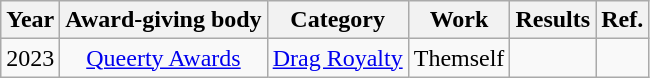<table class="wikitable sortable" >
<tr>
<th>Year</th>
<th>Award-giving body</th>
<th>Category</th>
<th>Work</th>
<th>Results</th>
<th>Ref.</th>
</tr>
<tr>
<td style="text-align:center">2023</td>
<td style="text-align:center"><a href='#'>Queerty Awards</a></td>
<td style="text-align:center"><a href='#'>Drag Royalty</a></td>
<td style="text-align:center" rowspan="4">Themself</td>
<td></td>
<td style="text-align:center"></td>
</tr>
</table>
